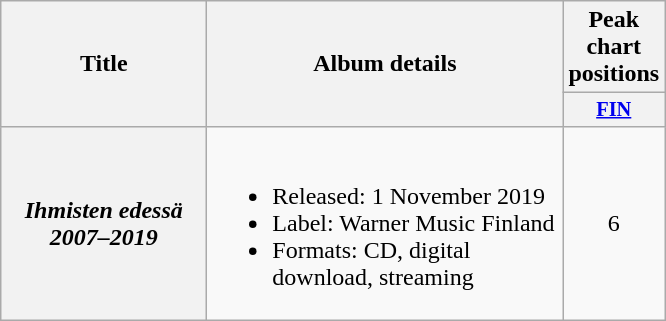<table class="wikitable plainrowheaders" style="text-align:center;">
<tr>
<th rowspan="2" width="130">Title</th>
<th rowspan="2" width="230">Album details</th>
<th colspan="1" width="50">Peak chart positions</th>
</tr>
<tr>
<th style="width:3em;font-size:85%"><a href='#'>FIN</a><br></th>
</tr>
<tr>
<th scope="row"><em>Ihmisten edessä 2007–2019</em></th>
<td align=left><br><ul><li>Released: 1 November 2019</li><li>Label: Warner Music Finland</li><li>Formats: CD, digital download, streaming</li></ul></td>
<td>6<br></td>
</tr>
</table>
